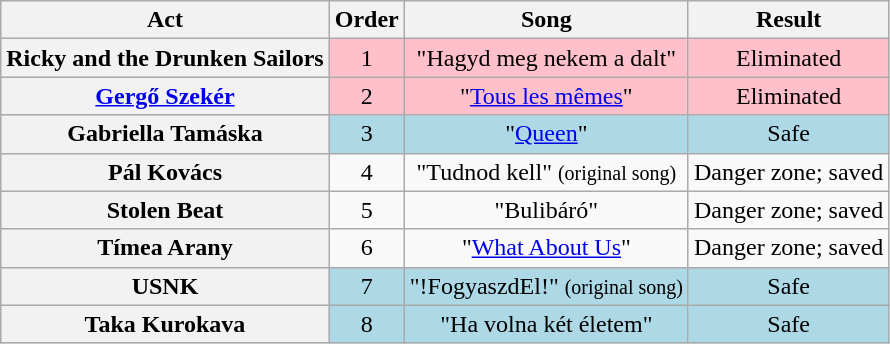<table class="wikitable" style="text-align:center;">
<tr>
<th scope="col">Act</th>
<th scope="col">Order</th>
<th scope="col">Song</th>
<th scope="col">Result</th>
</tr>
<tr bgcolor="pink">
<th scope="row">Ricky and the Drunken Sailors</th>
<td>1</td>
<td>"Hagyd meg nekem a dalt"</td>
<td>Eliminated</td>
</tr>
<tr bgcolor="pink">
<th scope="row"><a href='#'>Gergő Szekér</a></th>
<td>2</td>
<td>"<a href='#'>Tous les mêmes</a>"</td>
<td>Eliminated</td>
</tr>
<tr bgcolor="lightblue">
<th scope="row">Gabriella Tamáska</th>
<td>3</td>
<td>"<a href='#'>Queen</a>"</td>
<td>Safe</td>
</tr>
<tr>
<th scope="row">Pál Kovács</th>
<td>4</td>
<td>"Tudnod kell" <small>(original song)</small></td>
<td>Danger zone; saved</td>
</tr>
<tr>
<th scope="row">Stolen Beat</th>
<td>5</td>
<td>"Bulibáró"</td>
<td>Danger zone; saved</td>
</tr>
<tr>
<th scope="row">Tímea Arany</th>
<td>6</td>
<td>"<a href='#'>What About Us</a>"</td>
<td>Danger zone; saved</td>
</tr>
<tr bgcolor="lightblue">
<th scope="row">USNK</th>
<td>7</td>
<td>"!FogyaszdEl!" <small>(original song)</small></td>
<td>Safe</td>
</tr>
<tr bgcolor="lightblue">
<th scope="row">Taka Kurokava</th>
<td>8</td>
<td>"Ha volna két életem"</td>
<td>Safe</td>
</tr>
</table>
